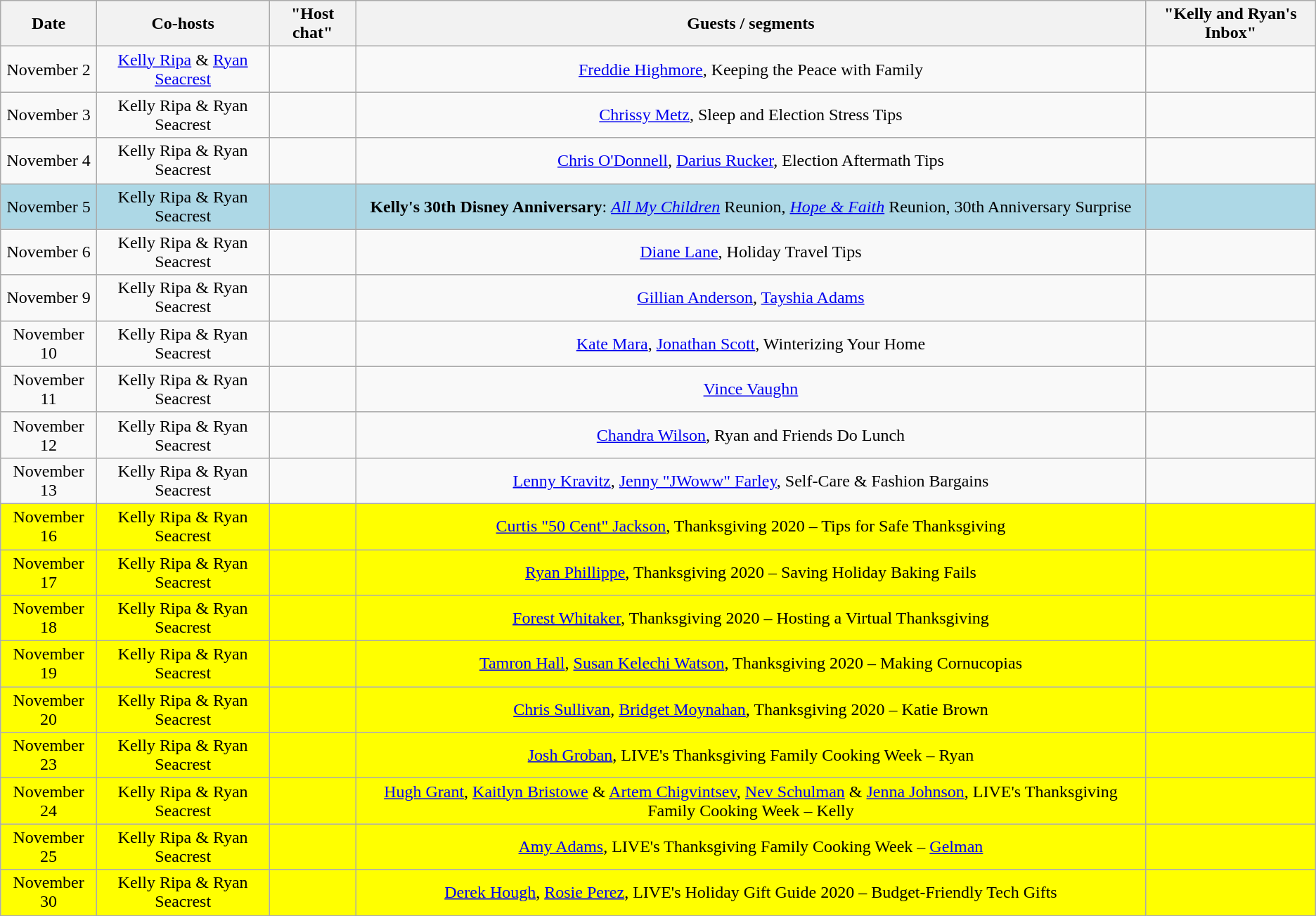<table class="wikitable sortable" style="text-align:center;">
<tr>
<th>Date</th>
<th>Co-hosts</th>
<th>"Host chat"</th>
<th>Guests / segments</th>
<th>"Kelly and Ryan's Inbox"</th>
</tr>
<tr>
<td>November 2</td>
<td><a href='#'>Kelly Ripa</a> & <a href='#'>Ryan Seacrest</a></td>
<td></td>
<td><a href='#'>Freddie Highmore</a>, Keeping the Peace with Family</td>
<td></td>
</tr>
<tr>
<td>November 3</td>
<td>Kelly Ripa & Ryan Seacrest</td>
<td></td>
<td><a href='#'>Chrissy Metz</a>, Sleep and Election Stress Tips</td>
<td></td>
</tr>
<tr>
<td>November 4</td>
<td>Kelly Ripa & Ryan Seacrest</td>
<td></td>
<td><a href='#'>Chris O'Donnell</a>, <a href='#'>Darius Rucker</a>, Election Aftermath Tips</td>
<td></td>
</tr>
<tr style="background:lightblue;">
<td>November 5</td>
<td>Kelly Ripa & Ryan Seacrest</td>
<td></td>
<td><strong>Kelly's 30th Disney Anniversary</strong>: <em><a href='#'>All My Children</a></em> Reunion, <em><a href='#'>Hope & Faith</a></em> Reunion, 30th Anniversary Surprise</td>
<td></td>
</tr>
<tr>
<td>November 6</td>
<td>Kelly Ripa & Ryan Seacrest</td>
<td></td>
<td><a href='#'>Diane Lane</a>, Holiday Travel Tips</td>
<td></td>
</tr>
<tr>
<td>November 9</td>
<td>Kelly Ripa & Ryan Seacrest</td>
<td></td>
<td><a href='#'>Gillian Anderson</a>, <a href='#'>Tayshia Adams</a></td>
<td></td>
</tr>
<tr>
<td>November 10</td>
<td>Kelly Ripa & Ryan Seacrest</td>
<td></td>
<td><a href='#'>Kate Mara</a>, <a href='#'>Jonathan Scott</a>, Winterizing Your Home</td>
<td></td>
</tr>
<tr>
<td>November 11</td>
<td>Kelly Ripa & Ryan Seacrest</td>
<td></td>
<td><a href='#'>Vince Vaughn</a></td>
<td></td>
</tr>
<tr>
<td>November 12</td>
<td>Kelly Ripa & Ryan Seacrest</td>
<td></td>
<td><a href='#'>Chandra Wilson</a>, Ryan and Friends Do Lunch</td>
<td></td>
</tr>
<tr>
<td>November 13</td>
<td>Kelly Ripa & Ryan Seacrest</td>
<td></td>
<td><a href='#'>Lenny Kravitz</a>, <a href='#'>Jenny "JWoww" Farley</a>, Self-Care & Fashion Bargains</td>
<td></td>
</tr>
<tr style="background:yellow;">
<td>November 16</td>
<td>Kelly Ripa & Ryan Seacrest</td>
<td></td>
<td><a href='#'>Curtis "50 Cent" Jackson</a>, Thanksgiving 2020 – Tips for Safe Thanksgiving</td>
<td></td>
</tr>
<tr style="background:yellow;">
<td>November 17</td>
<td>Kelly Ripa & Ryan Seacrest</td>
<td></td>
<td><a href='#'>Ryan Phillippe</a>, Thanksgiving 2020 – Saving Holiday Baking Fails</td>
<td></td>
</tr>
<tr style="background:yellow;">
<td>November 18</td>
<td>Kelly Ripa & Ryan Seacrest</td>
<td></td>
<td><a href='#'>Forest Whitaker</a>, Thanksgiving 2020 – Hosting a Virtual Thanksgiving</td>
<td></td>
</tr>
<tr style="background:yellow;">
<td>November 19</td>
<td>Kelly Ripa & Ryan Seacrest</td>
<td></td>
<td><a href='#'>Tamron Hall</a>, <a href='#'>Susan Kelechi Watson</a>, Thanksgiving 2020 – Making Cornucopias</td>
<td></td>
</tr>
<tr style="background:yellow;">
<td>November 20</td>
<td>Kelly Ripa & Ryan Seacrest</td>
<td></td>
<td><a href='#'>Chris Sullivan</a>, <a href='#'>Bridget Moynahan</a>, Thanksgiving 2020 – Katie Brown</td>
<td></td>
</tr>
<tr style="background:yellow;">
<td>November 23</td>
<td>Kelly Ripa & Ryan Seacrest</td>
<td></td>
<td><a href='#'>Josh Groban</a>, LIVE's Thanksgiving Family Cooking Week – Ryan</td>
<td></td>
</tr>
<tr style="background:yellow;">
<td>November 24</td>
<td>Kelly Ripa & Ryan Seacrest</td>
<td></td>
<td><a href='#'>Hugh Grant</a>, <a href='#'>Kaitlyn Bristowe</a> & <a href='#'>Artem Chigvintsev</a>, <a href='#'>Nev Schulman</a> & <a href='#'>Jenna Johnson</a>, LIVE's Thanksgiving Family Cooking Week – Kelly</td>
<td></td>
</tr>
<tr style="background:yellow;">
<td>November 25</td>
<td>Kelly Ripa & Ryan Seacrest</td>
<td></td>
<td><a href='#'>Amy Adams</a>, LIVE's Thanksgiving Family Cooking Week – <a href='#'>Gelman</a></td>
<td></td>
</tr>
<tr style="background:yellow;">
<td>November 30</td>
<td>Kelly Ripa & Ryan Seacrest</td>
<td></td>
<td><a href='#'>Derek Hough</a>, <a href='#'>Rosie Perez</a>, LIVE's Holiday Gift Guide 2020 – Budget-Friendly Tech Gifts</td>
<td></td>
</tr>
</table>
